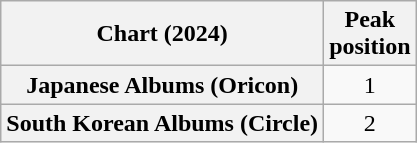<table class="wikitable sortable plainrowheaders" style="text-align:center">
<tr>
<th scope="col">Chart (2024)</th>
<th scope="col">Peak<br>position</th>
</tr>
<tr>
<th scope="row">Japanese Albums (Oricon)</th>
<td>1</td>
</tr>
<tr>
<th scope="row">South Korean Albums (Circle)</th>
<td>2</td>
</tr>
</table>
